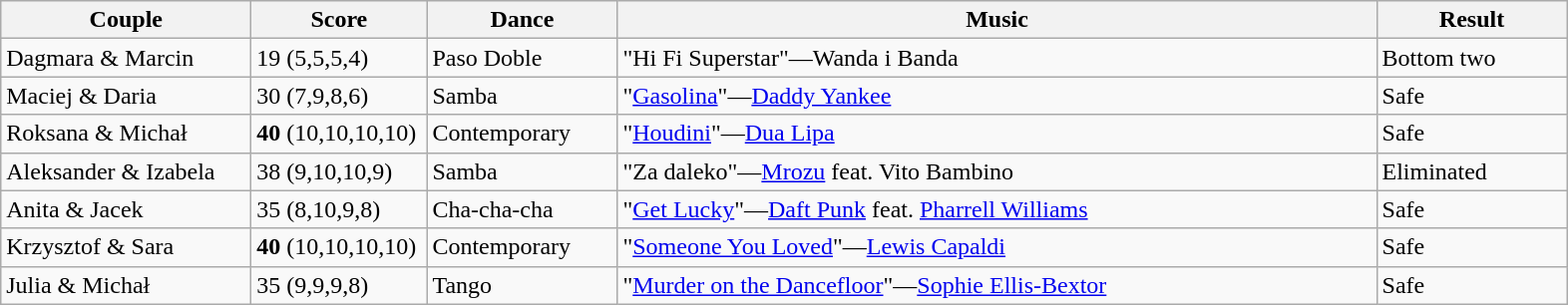<table class="wikitable">
<tr>
<th style="width:160px;">Couple</th>
<th style="width:110px;">Score</th>
<th style="width:120px;">Dance</th>
<th style="width:500px;">Music</th>
<th style="width:120px;">Result</th>
</tr>
<tr>
<td>Dagmara & Marcin</td>
<td>19 (5,5,5,4)</td>
<td>Paso Doble</td>
<td>"Hi Fi Superstar"—Wanda i Banda</td>
<td>Bottom two</td>
</tr>
<tr>
<td>Maciej & Daria</td>
<td>30 (7,9,8,6)</td>
<td>Samba</td>
<td>"<a href='#'>Gasolina</a>"—<a href='#'>Daddy Yankee</a></td>
<td>Safe</td>
</tr>
<tr>
<td>Roksana & Michał</td>
<td><strong>40</strong> (10,10,10,10)</td>
<td>Contemporary</td>
<td>"<a href='#'>Houdini</a>"—<a href='#'>Dua Lipa</a></td>
<td>Safe</td>
</tr>
<tr>
<td>Aleksander & Izabela</td>
<td>38 (9,10,10,9)</td>
<td>Samba</td>
<td>"Za daleko"—<a href='#'>Mrozu</a> feat. Vito Bambino</td>
<td>Eliminated</td>
</tr>
<tr>
<td>Anita & Jacek</td>
<td>35 (8,10,9,8)</td>
<td>Cha-cha-cha</td>
<td>"<a href='#'>Get Lucky</a>"—<a href='#'>Daft Punk</a> feat. <a href='#'>Pharrell Williams</a></td>
<td>Safe</td>
</tr>
<tr>
<td>Krzysztof & Sara</td>
<td><strong>40</strong> (10,10,10,10)</td>
<td>Contemporary</td>
<td>"<a href='#'>Someone You Loved</a>"—<a href='#'>Lewis Capaldi</a></td>
<td>Safe</td>
</tr>
<tr>
<td>Julia & Michał</td>
<td>35 (9,9,9,8)</td>
<td>Tango</td>
<td>"<a href='#'>Murder on the Dancefloor</a>"—<a href='#'>Sophie Ellis-Bextor</a></td>
<td>Safe</td>
</tr>
</table>
